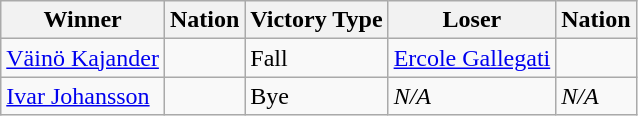<table class="wikitable sortable" style="text-align:left;">
<tr>
<th>Winner</th>
<th>Nation</th>
<th>Victory Type</th>
<th>Loser</th>
<th>Nation</th>
</tr>
<tr>
<td><a href='#'>Väinö Kajander</a></td>
<td></td>
<td>Fall</td>
<td><a href='#'>Ercole Gallegati</a></td>
<td></td>
</tr>
<tr>
<td><a href='#'>Ivar Johansson</a></td>
<td></td>
<td>Bye</td>
<td><em>N/A</em></td>
<td><em>N/A</em></td>
</tr>
</table>
